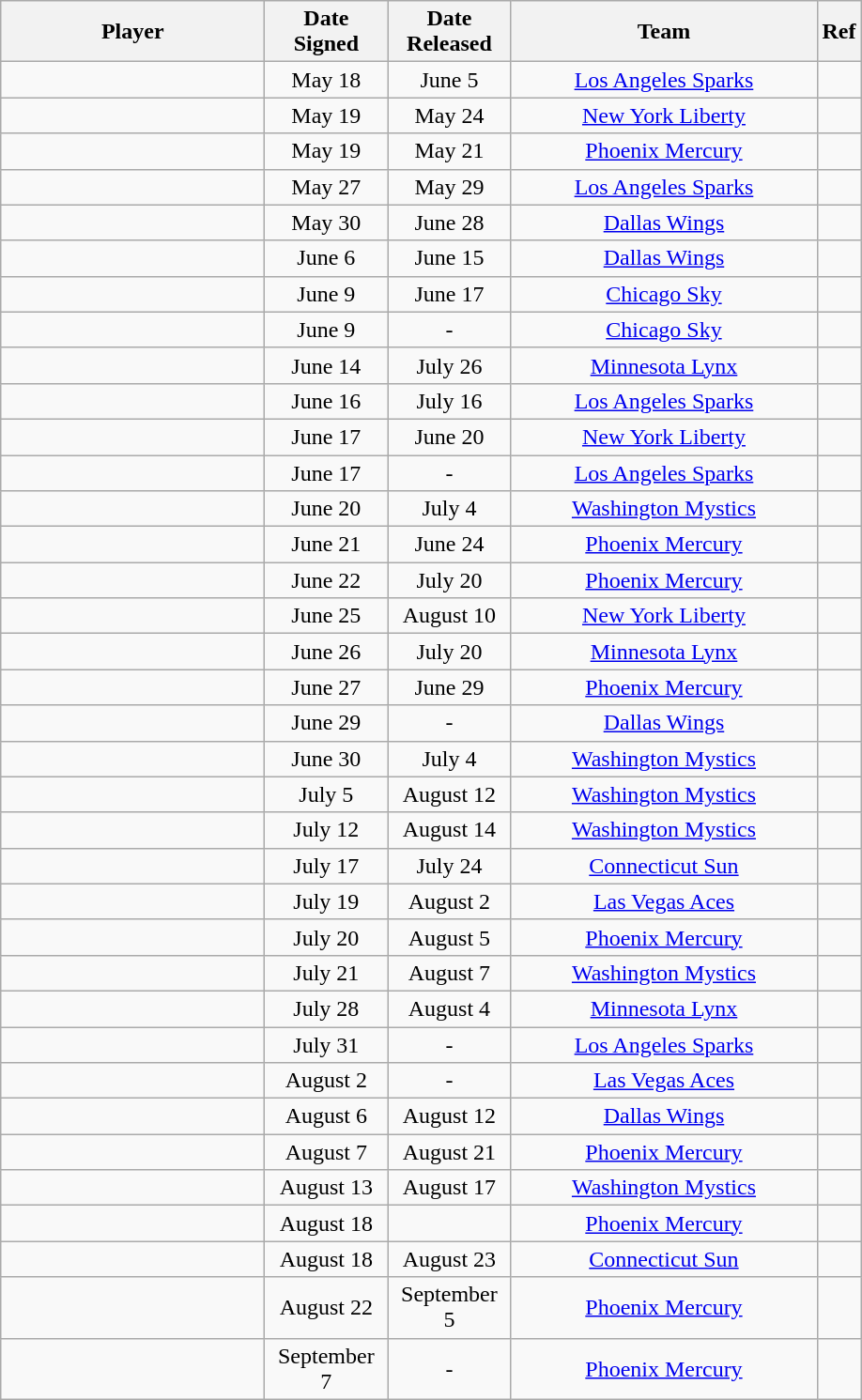<table class="wikitable sortable" style="text-align:center">
<tr>
<th style="width:180px">Player</th>
<th style="width:80px">Date Signed</th>
<th style="width:80px">Date Released</th>
<th style="width:210px">Team</th>
<th class="unsortable">Ref</th>
</tr>
<tr>
<td align=left> </td>
<td align=center>May 18</td>
<td align=center>June 5</td>
<td align=center><a href='#'>Los Angeles Sparks</a></td>
<td align=center></td>
</tr>
<tr>
<td align=left> </td>
<td align=center>May 19</td>
<td align=center>May 24</td>
<td align=center><a href='#'>New York Liberty</a></td>
<td align=center></td>
</tr>
<tr>
<td align=left> </td>
<td align=center>May 19</td>
<td align=center>May 21</td>
<td align=center><a href='#'>Phoenix Mercury</a></td>
<td align=center></td>
</tr>
<tr>
<td align=left> </td>
<td align=center>May 27</td>
<td align=center>May 29</td>
<td align=center><a href='#'>Los Angeles Sparks</a></td>
<td align=center></td>
</tr>
<tr>
<td align=left> </td>
<td align=center>May 30</td>
<td align=center>June 28</td>
<td align=center><a href='#'>Dallas Wings</a></td>
<td align=center></td>
</tr>
<tr>
<td align=left> </td>
<td align=center>June 6</td>
<td align=center>June 15</td>
<td align=center><a href='#'>Dallas Wings</a></td>
<td align=center></td>
</tr>
<tr>
<td align=left> </td>
<td align=center>June 9</td>
<td align=center>June 17</td>
<td align=center><a href='#'>Chicago Sky</a></td>
<td align=center></td>
</tr>
<tr>
<td align=left> </td>
<td align=center>June 9</td>
<td align=center>-</td>
<td align=center><a href='#'>Chicago Sky</a></td>
<td align=center></td>
</tr>
<tr>
<td align=left> </td>
<td align=center>June 14</td>
<td align=center>July 26</td>
<td align=center><a href='#'>Minnesota Lynx</a></td>
<td align=center></td>
</tr>
<tr>
<td align=left> </td>
<td align=center>June 16</td>
<td align=center>July 16</td>
<td align=center><a href='#'>Los Angeles Sparks</a></td>
<td align=center></td>
</tr>
<tr>
<td align=left> </td>
<td align=center>June 17</td>
<td align=center>June 20</td>
<td align=center><a href='#'>New York Liberty</a></td>
<td align=center></td>
</tr>
<tr>
<td align=left> </td>
<td align=center>June 17</td>
<td align=center>-</td>
<td align=center><a href='#'>Los Angeles Sparks</a></td>
<td align=center></td>
</tr>
<tr>
<td align=left> </td>
<td align=center>June 20</td>
<td align=center>July 4</td>
<td align=center><a href='#'>Washington Mystics</a></td>
<td align=center></td>
</tr>
<tr>
<td align=left> </td>
<td align=center>June 21</td>
<td align=center>June 24</td>
<td align=center><a href='#'>Phoenix Mercury</a></td>
<td align=center></td>
</tr>
<tr>
<td align=left> </td>
<td align=center>June 22</td>
<td align=center>July 20</td>
<td align=center><a href='#'>Phoenix Mercury</a></td>
<td align=center></td>
</tr>
<tr>
<td align=left> </td>
<td align=center>June 25</td>
<td align=center>August 10</td>
<td align=center><a href='#'>New York Liberty</a></td>
<td align=center></td>
</tr>
<tr>
<td align=left> </td>
<td align=center>June 26</td>
<td align=center>July 20</td>
<td align=center><a href='#'>Minnesota Lynx</a></td>
<td align=center></td>
</tr>
<tr>
<td align=left> </td>
<td align=center>June 27</td>
<td align=center>June 29</td>
<td align=center><a href='#'>Phoenix Mercury</a></td>
<td align=center></td>
</tr>
<tr>
<td align=left> </td>
<td align=center>June 29</td>
<td align=center>-</td>
<td align=center><a href='#'>Dallas Wings</a></td>
<td align=center></td>
</tr>
<tr>
<td align=left> </td>
<td align=center>June 30</td>
<td align=center>July 4</td>
<td align=center><a href='#'>Washington Mystics</a></td>
<td align=center></td>
</tr>
<tr>
<td align=left> </td>
<td align=center>July 5</td>
<td align=center>August 12</td>
<td align=center><a href='#'>Washington Mystics</a></td>
<td align=center></td>
</tr>
<tr>
<td align=left> </td>
<td align=center>July 12</td>
<td align=center>August 14</td>
<td align=center><a href='#'>Washington Mystics</a></td>
<td align=center></td>
</tr>
<tr>
<td align=left> </td>
<td align=center>July 17</td>
<td align=center>July 24</td>
<td align=center><a href='#'>Connecticut Sun</a></td>
<td align=center></td>
</tr>
<tr>
<td align=left> </td>
<td align=center>July 19</td>
<td align=center>August 2</td>
<td align=center><a href='#'>Las Vegas Aces</a></td>
<td align=center></td>
</tr>
<tr>
<td align=left> </td>
<td align=center>July 20</td>
<td align=center>August 5</td>
<td align=center><a href='#'>Phoenix Mercury</a></td>
<td align=center></td>
</tr>
<tr>
<td align=left> </td>
<td align=center>July 21</td>
<td align=center>August 7</td>
<td align=center><a href='#'>Washington Mystics</a></td>
<td align=center></td>
</tr>
<tr>
<td align=left> </td>
<td align=center>July 28</td>
<td align=center>August 4</td>
<td align=center><a href='#'>Minnesota Lynx</a></td>
<td align=center></td>
</tr>
<tr>
<td align=left> </td>
<td align=center>July 31</td>
<td align=center>-</td>
<td align=center><a href='#'>Los Angeles Sparks</a></td>
<td align=center></td>
</tr>
<tr>
<td align=left> </td>
<td align=center>August 2</td>
<td align=center>-</td>
<td align=center><a href='#'>Las Vegas Aces</a></td>
<td align=center></td>
</tr>
<tr>
<td align=left> </td>
<td align=center>August 6</td>
<td align=center>August 12</td>
<td align=center><a href='#'>Dallas Wings</a></td>
<td align=center></td>
</tr>
<tr>
<td align=left> </td>
<td align=center>August 7</td>
<td align=center>August 21</td>
<td align=center><a href='#'>Phoenix Mercury</a></td>
<td align=center></td>
</tr>
<tr>
<td align=left> </td>
<td align=center>August 13</td>
<td align=center>August 17</td>
<td align=center><a href='#'>Washington Mystics</a></td>
<td align=center></td>
</tr>
<tr>
<td align=left> </td>
<td align=center>August 18</td>
<td align=center></td>
<td align=center><a href='#'>Phoenix Mercury</a></td>
<td align=center></td>
</tr>
<tr>
<td align=left> </td>
<td align=center>August 18</td>
<td align=center>August 23</td>
<td align=center><a href='#'>Connecticut Sun</a></td>
<td align=center></td>
</tr>
<tr>
<td align=left> </td>
<td align=center>August 22</td>
<td align=center>September 5</td>
<td align=center><a href='#'>Phoenix Mercury</a></td>
<td align=center></td>
</tr>
<tr>
<td align=left> </td>
<td align=center>September 7</td>
<td align=center>-</td>
<td align=center><a href='#'>Phoenix Mercury</a></td>
<td align=center></td>
</tr>
</table>
